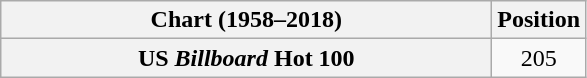<table class="wikitable sortable plainrowheaders" style="text-align:center;">
<tr>
<th scope="col" style="width:20em">Chart (1958–2018)</th>
<th scope="col">Position</th>
</tr>
<tr>
<th scope="row">US <em>Billboard</em> Hot 100</th>
<td>205</td>
</tr>
</table>
